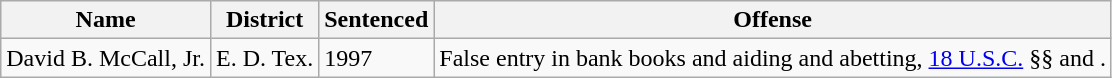<table class="wikitable">
<tr>
<th>Name</th>
<th>District</th>
<th>Sentenced</th>
<th>Offense</th>
</tr>
<tr>
<td>David B. McCall, Jr.</td>
<td>E. D. Tex.</td>
<td>1997</td>
<td>False entry in bank books and aiding and abetting, <a href='#'>18 U.S.C.</a> §§  and .</td>
</tr>
</table>
